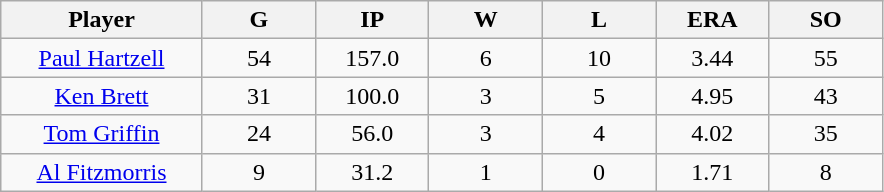<table class="wikitable sortable">
<tr>
<th bgcolor="#DDDDFF" width="16%">Player</th>
<th bgcolor="#DDDDFF" width="9%">G</th>
<th bgcolor="#DDDDFF" width="9%">IP</th>
<th bgcolor="#DDDDFF" width="9%">W</th>
<th bgcolor="#DDDDFF" width="9%">L</th>
<th bgcolor="#DDDDFF" width="9%">ERA</th>
<th bgcolor="#DDDDFF" width="9%">SO</th>
</tr>
<tr align="center">
<td><a href='#'>Paul Hartzell</a></td>
<td>54</td>
<td>157.0</td>
<td>6</td>
<td>10</td>
<td>3.44</td>
<td>55</td>
</tr>
<tr align=center>
<td><a href='#'>Ken Brett</a></td>
<td>31</td>
<td>100.0</td>
<td>3</td>
<td>5</td>
<td>4.95</td>
<td>43</td>
</tr>
<tr align=center>
<td><a href='#'>Tom Griffin</a></td>
<td>24</td>
<td>56.0</td>
<td>3</td>
<td>4</td>
<td>4.02</td>
<td>35</td>
</tr>
<tr align=center>
<td><a href='#'>Al Fitzmorris</a></td>
<td>9</td>
<td>31.2</td>
<td>1</td>
<td>0</td>
<td>1.71</td>
<td>8</td>
</tr>
</table>
